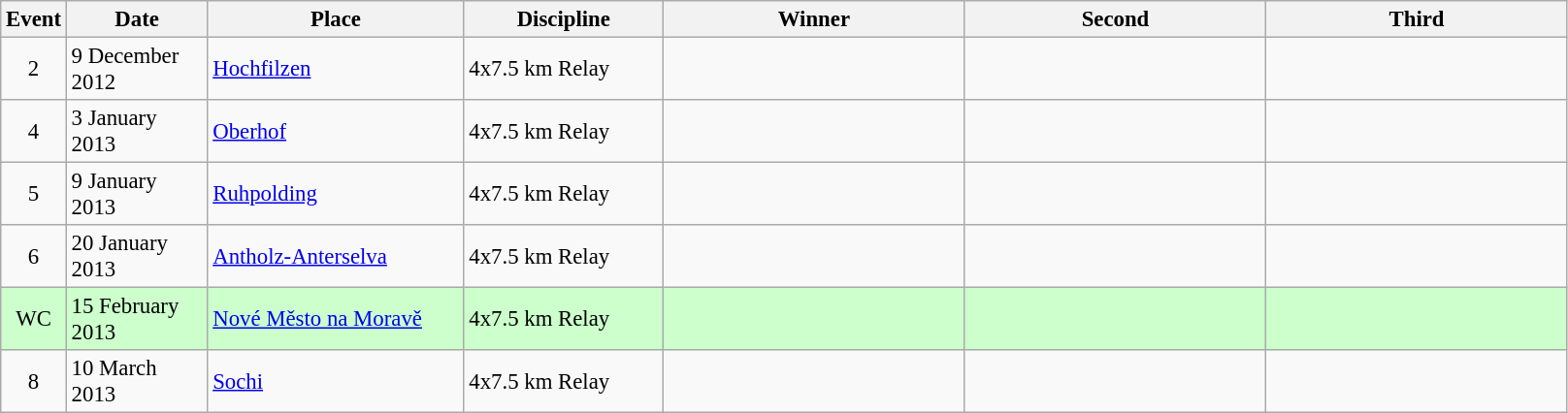<table class="wikitable" style="font-size:95%;">
<tr>
<th width="30">Event</th>
<th width="90">Date</th>
<th width="169">Place</th>
<th width="130">Discipline</th>
<th width="200">Winner</th>
<th width="200">Second</th>
<th width="200">Third</th>
</tr>
<tr>
<td align=center>2</td>
<td>9 December 2012</td>
<td> <a href='#'>Hochfilzen</a></td>
<td>4x7.5 km Relay</td>
<td></td>
<td></td>
<td></td>
</tr>
<tr>
<td align=center>4</td>
<td>3 January 2013</td>
<td> <a href='#'>Oberhof</a></td>
<td>4x7.5 km Relay</td>
<td></td>
<td></td>
<td></td>
</tr>
<tr>
<td align=center>5</td>
<td>9 January 2013</td>
<td> <a href='#'>Ruhpolding</a></td>
<td>4x7.5 km Relay</td>
<td></td>
<td></td>
<td></td>
</tr>
<tr>
<td align=center>6</td>
<td>20 January 2013</td>
<td> <a href='#'>Antholz-Anterselva</a></td>
<td>4x7.5 km Relay</td>
<td></td>
<td></td>
<td></td>
</tr>
<tr style="background:#CCFFCC">
<td align=center>WC</td>
<td>15 February 2013</td>
<td> <a href='#'>Nové Město na Moravě</a></td>
<td>4x7.5 km Relay</td>
<td></td>
<td></td>
<td></td>
</tr>
<tr>
<td align=center>8</td>
<td>10 March 2013</td>
<td> <a href='#'>Sochi</a></td>
<td>4x7.5 km Relay</td>
<td></td>
<td></td>
<td></td>
</tr>
</table>
